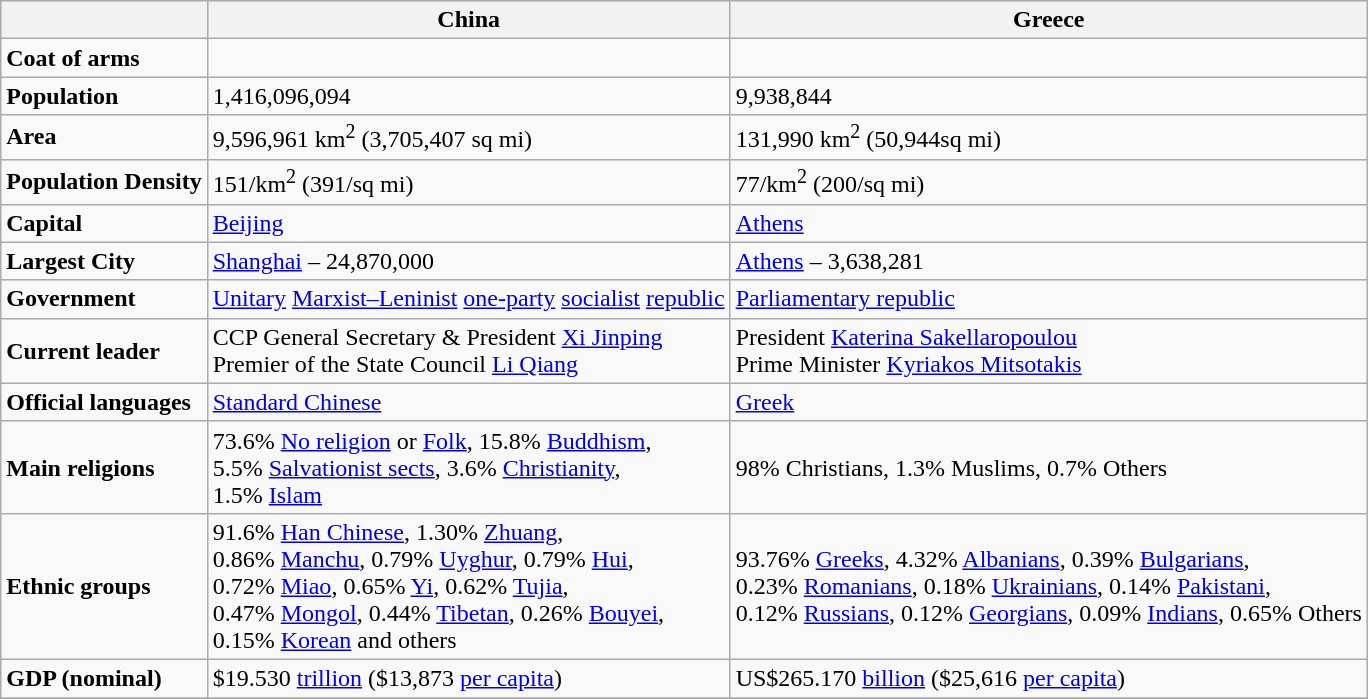<table class="wikitable">
<tr>
<th></th>
<th> <strong>China</strong></th>
<th> <strong>Greece</strong></th>
</tr>
<tr>
<td><strong>Coat of arms</strong></td>
<td style="text-align:center"></td>
<td style="text-align:center"></td>
</tr>
<tr>
<td><strong>Population</strong></td>
<td>1,416,096,094</td>
<td>9,938,844</td>
</tr>
<tr>
<td><strong>Area</strong></td>
<td>9,596,961 km<sup>2</sup> (3,705,407 sq mi)</td>
<td>131,990 km<sup>2</sup> (50,944sq mi)</td>
</tr>
<tr>
<td><strong>Population Density</strong></td>
<td>151/km<sup>2</sup> (391/sq mi)</td>
<td>77/km<sup>2</sup> (200/sq mi)</td>
</tr>
<tr>
<td><strong>Capital</strong></td>
<td><a href='#'>Beijing</a></td>
<td><a href='#'>Athens</a></td>
</tr>
<tr>
<td><strong>Largest City</strong></td>
<td><a href='#'>Shanghai</a> – 24,870,000</td>
<td><a href='#'>Athens</a> – 3,638,281</td>
</tr>
<tr>
<td><strong>Government</strong></td>
<td><a href='#'>Unitary</a> <a href='#'>Marxist–Leninist</a> <a href='#'>one-party</a> <a href='#'>socialist</a> <a href='#'>republic</a></td>
<td><a href='#'>Parliamentary republic</a></td>
</tr>
<tr>
<td><strong>Current leader</strong></td>
<td>CCP General Secretary & President <a href='#'>Xi Jinping</a><br> Premier of the State Council <a href='#'>Li Qiang</a></td>
<td>President <a href='#'>Katerina Sakellaropoulou</a><br> Prime Minister <a href='#'>Kyriakos Mitsotakis</a></td>
</tr>
<tr>
<td><strong>Official languages</strong></td>
<td><a href='#'>Standard Chinese</a></td>
<td><a href='#'>Greek</a></td>
</tr>
<tr>
<td><strong>Main religions</strong></td>
<td>73.6% <a href='#'>No religion</a> or <a href='#'>Folk</a>, 15.8% <a href='#'>Buddhism</a>, <br> 5.5% <a href='#'>Salvationist sects</a>, 3.6% <a href='#'>Christianity</a>, <br> 1.5% <a href='#'>Islam</a></td>
<td>98% Christians, 1.3% Muslims, 0.7% Others</td>
</tr>
<tr>
<td><strong>Ethnic groups</strong></td>
<td>91.6% <a href='#'>Han Chinese</a>, 1.30% <a href='#'>Zhuang</a>, <br>0.86% <a href='#'>Manchu</a>, 0.79% <a href='#'>Uyghur</a>, 0.79% <a href='#'>Hui</a>, <br> 0.72% <a href='#'>Miao</a>, 0.65% <a href='#'>Yi</a>, 0.62% <a href='#'>Tujia</a>, <br> 0.47% <a href='#'>Mongol</a>, 0.44% <a href='#'>Tibetan</a>, 0.26% <a href='#'>Bouyei</a>, <br> 0.15% <a href='#'>Korean</a> and others</td>
<td>93.76% <a href='#'>Greeks</a>, 4.32% <a href='#'>Albanians</a>, 0.39% <a href='#'>Bulgarians</a>, <br> 0.23% <a href='#'>Romanians</a>, 0.18% <a href='#'>Ukrainians</a>, 0.14% <a href='#'>Pakistani</a>, <br> 0.12% <a href='#'>Russians</a>, 0.12% <a href='#'>Georgians</a>, 0.09% <a href='#'>Indians</a>, 0.65% Others</td>
</tr>
<tr>
<td><strong>GDP (nominal)</strong></td>
<td>$19.530 <a href='#'>trillion</a> ($13,873 <a href='#'>per capita</a>)</td>
<td>US$265.170 <a href='#'>billion</a> ($25,616 <a href='#'>per capita</a>)</td>
</tr>
<tr>
</tr>
</table>
